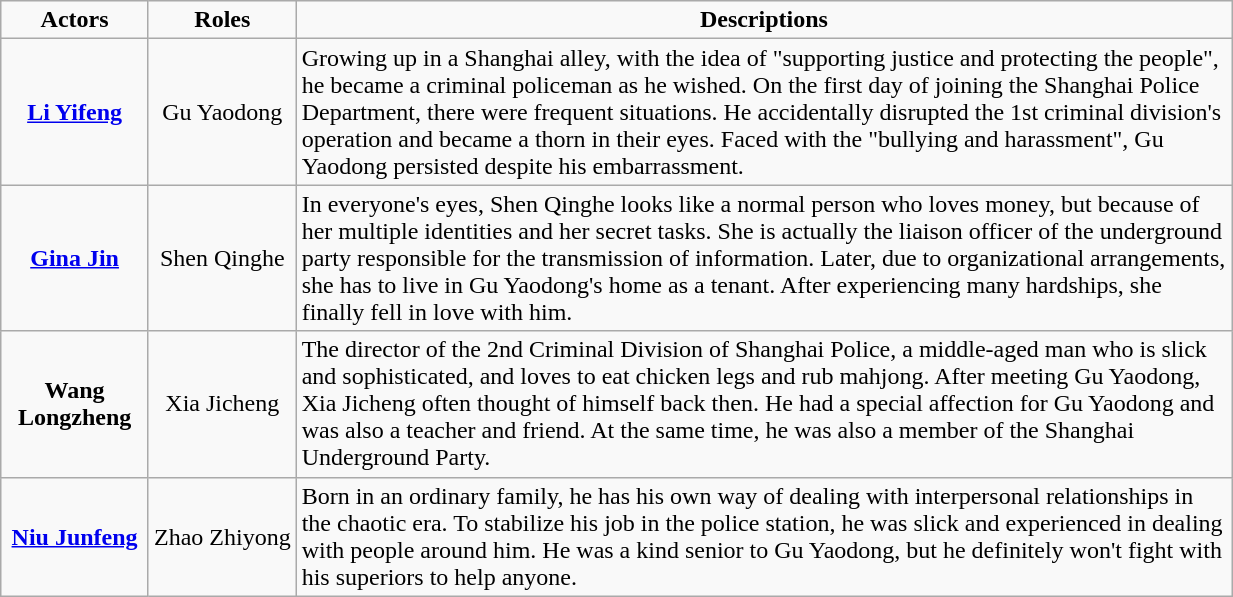<table class="wikitable"  style="width:65%; text-align:center;">
<tr>
<td style="width:12%;"><strong>Actors</strong></td>
<td style="width:12%;"><strong>Roles</strong></td>
<td><strong>Descriptions</strong></td>
</tr>
<tr>
<td><strong><a href='#'>Li Yifeng</a></strong></td>
<td>Gu Yaodong</td>
<td style="text-align:left;">Growing up in a Shanghai alley, with the idea of "supporting justice and protecting the people", he became a criminal policeman as he wished. On the first day of joining the Shanghai Police Department, there were frequent situations. He accidentally disrupted the 1st criminal division's operation and became a thorn in their eyes. Faced with the "bullying and harassment", Gu Yaodong persisted despite his embarrassment.</td>
</tr>
<tr>
<td><strong><a href='#'>Gina Jin</a></strong></td>
<td>Shen Qinghe</td>
<td style="text-align:left;">In everyone's eyes, Shen Qinghe looks like a normal person who loves money, but because of her multiple identities and her secret tasks. She is actually the liaison officer of the underground party responsible for the transmission of information. Later, due to organizational arrangements, she has to live in Gu Yaodong's home as a tenant. After experiencing many hardships, she finally fell in love with him.</td>
</tr>
<tr>
<td><strong>Wang Longzheng</strong></td>
<td>Xia Jicheng</td>
<td style="text-align:left;">The director of the 2nd Criminal Division of Shanghai Police, a middle-aged man who is slick and sophisticated, and loves to eat chicken legs and rub mahjong. After meeting Gu Yaodong, Xia Jicheng often thought of himself back then. He had a special affection for Gu Yaodong and was also a teacher and friend. At the same time, he was also a member of the Shanghai Underground Party.</td>
</tr>
<tr>
<td><strong><a href='#'>Niu Junfeng</a></strong></td>
<td>Zhao Zhiyong</td>
<td style="text-align:left;">Born in an ordinary family, he has his own way of dealing with interpersonal relationships in the chaotic era. To stabilize his job in the police station, he was slick and experienced in dealing with people around him. He was a kind senior to Gu Yaodong, but he definitely won't fight with his superiors to help anyone.</td>
</tr>
</table>
